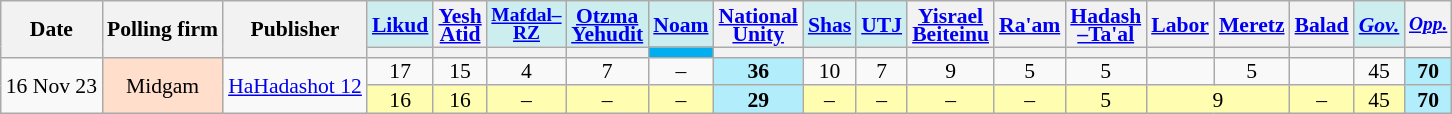<table class="wikitable sortable" style=text-align:center;font-size:90%;line-height:12px>
<tr>
<th rowspan=2>Date</th>
<th rowspan=2>Polling firm</th>
<th rowspan=2>Publisher</th>
<th style=background:#cee><a href='#'>Likud</a></th>
<th><a href='#'>Yesh<br>Atid</a></th>
<th style=background:#cee;font-size:90%><a href='#'>Mafdal–<br>RZ</a></th>
<th style=background:#cee><a href='#'>Otzma<br>Yehudit</a></th>
<th style=background:#cee><a href='#'>Noam</a></th>
<th><a href='#'>National<br>Unity</a></th>
<th style=background:#cee><a href='#'>Shas</a></th>
<th style=background:#cee><a href='#'>UTJ</a></th>
<th><a href='#'>Yisrael<br>Beiteinu</a></th>
<th><a href='#'>Ra'am</a></th>
<th><a href='#'>Hadash<br>–Ta'al</a></th>
<th><a href='#'>Labor</a></th>
<th><a href='#'>Meretz</a></th>
<th><a href='#'>Balad</a></th>
<th style=background:#cee><a href='#'><em>Gov.</em></a></th>
<th style=font-size:90%><a href='#'><em>Opp.</em></a></th>
</tr>
<tr>
<th style=background:></th>
<th style=background:></th>
<th style=background:></th>
<th style=background:></th>
<th style=background:#01AFF0></th>
<th style=background:></th>
<th style=background:></th>
<th style=background:></th>
<th style=background:></th>
<th style=background:></th>
<th style=background:></th>
<th style=background:></th>
<th style=background:></th>
<th style=background:></th>
<th style=background:></th>
<th style=background:></th>
</tr>
<tr>
<td rowspan=2 data-sort-value=2023-11-16>16 Nov 23</td>
<td rowspan=2 style=background:#FFDFCC>Midgam</td>
<td rowspan=2><a href='#'>HaHadashot 12</a></td>
<td>17					</td>
<td>15					</td>
<td>4					</td>
<td>7					</td>
<td>–					</td>
<td style=background:#B2EDFB><strong>36</strong>	</td>
<td>10					</td>
<td>7					</td>
<td>9					</td>
<td>5					</td>
<td>5					</td>
<td>	</td>
<td>5					</td>
<td>	</td>
<td>45					</td>
<td style=background:#B2EDFB><strong>70</strong>	</td>
</tr>
<tr style=background:#fffdb0>
<td>16					</td>
<td>16					</td>
<td>–					</td>
<td>–					</td>
<td>–					</td>
<td style=background:#B2EDFB><strong>29</strong>	</td>
<td>–					</td>
<td>–					</td>
<td>–					</td>
<td>–					</td>
<td>5					</td>
<td colspan=2>9		</td>
<td>–					</td>
<td>45					</td>
<td style=background:#B2EDFB><strong>70</strong>	</td>
</tr>
</table>
